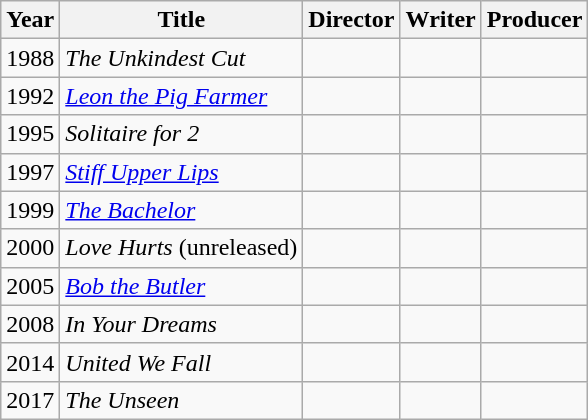<table class="wikitable">
<tr>
<th>Year</th>
<th>Title</th>
<th>Director</th>
<th>Writer</th>
<th>Producer</th>
</tr>
<tr>
<td>1988</td>
<td><em>The Unkindest Cut</em></td>
<td></td>
<td></td>
<td></td>
</tr>
<tr>
<td>1992</td>
<td><em><a href='#'>Leon the Pig Farmer</a></em></td>
<td></td>
<td></td>
<td></td>
</tr>
<tr>
<td>1995</td>
<td><em>Solitaire for 2</em></td>
<td></td>
<td></td>
<td></td>
</tr>
<tr>
<td>1997</td>
<td><em><a href='#'>Stiff Upper Lips</a></em></td>
<td></td>
<td></td>
<td></td>
</tr>
<tr>
<td>1999</td>
<td><em><a href='#'>The Bachelor</a></em></td>
<td></td>
<td></td>
<td></td>
</tr>
<tr>
<td>2000</td>
<td><em>Love Hurts</em> (unreleased)</td>
<td></td>
<td></td>
<td></td>
</tr>
<tr>
<td>2005</td>
<td><em><a href='#'>Bob the Butler</a></em></td>
<td></td>
<td></td>
<td></td>
</tr>
<tr>
<td>2008</td>
<td><em>In Your Dreams</em></td>
<td></td>
<td></td>
<td></td>
</tr>
<tr>
<td>2014</td>
<td><em>United We Fall</em></td>
<td></td>
<td></td>
<td></td>
</tr>
<tr>
<td>2017</td>
<td><em>The Unseen</em></td>
<td></td>
<td></td>
<td></td>
</tr>
</table>
